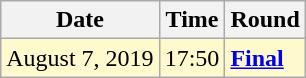<table class="wikitable">
<tr>
<th>Date</th>
<th>Time</th>
<th>Round</th>
</tr>
<tr style=background:lemonchiffon>
<td>August 7, 2019</td>
<td>17:50</td>
<td><strong><a href='#'>Final</a></strong></td>
</tr>
</table>
